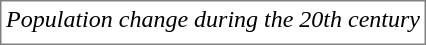<table style="border:1px solid gray; padding: 0; float:right;">
<tr>
<td><em>Population change during the 20th century</em></td>
</tr>
<tr>
<td></td>
</tr>
</table>
